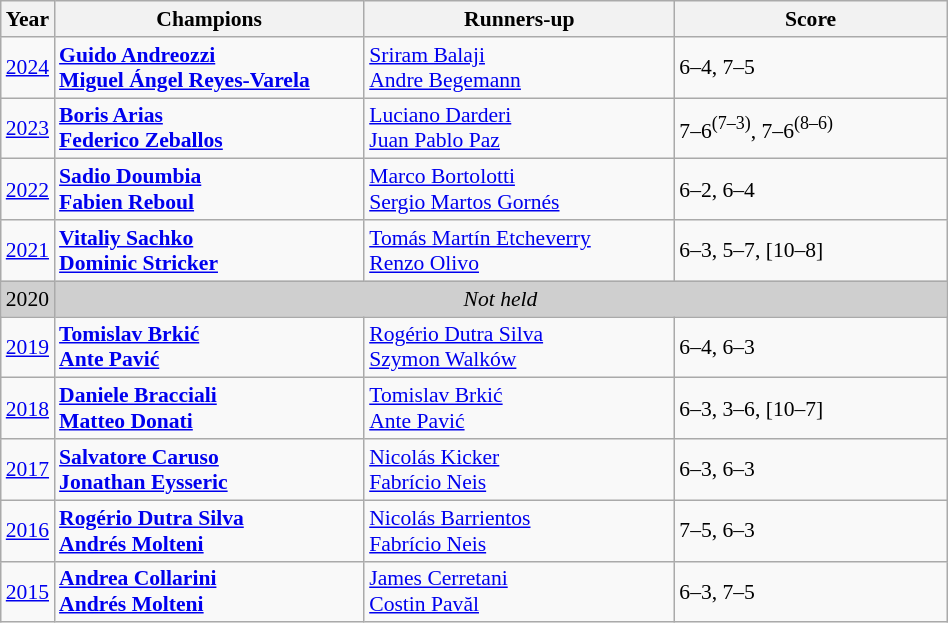<table class="wikitable" style="font-size:90%">
<tr>
<th>Year</th>
<th width="200">Champions</th>
<th width="200">Runners-up</th>
<th width="175">Score</th>
</tr>
<tr>
<td><a href='#'>2024</a></td>
<td> <strong><a href='#'>Guido Andreozzi</a></strong> <br>  <strong><a href='#'>Miguel Ángel Reyes-Varela</a></strong></td>
<td> <a href='#'>Sriram Balaji</a> <br>  <a href='#'>Andre Begemann</a></td>
<td>6–4, 7–5</td>
</tr>
<tr>
<td><a href='#'>2023</a></td>
<td> <strong><a href='#'>Boris Arias</a></strong> <br>  <strong><a href='#'>Federico Zeballos</a></strong></td>
<td> <a href='#'>Luciano Darderi</a> <br>  <a href='#'>Juan Pablo Paz</a></td>
<td>7–6<sup>(7–3)</sup>, 7–6<sup>(8–6)</sup></td>
</tr>
<tr>
<td><a href='#'>2022</a></td>
<td> <strong><a href='#'>Sadio Doumbia</a></strong> <br>  <strong><a href='#'>Fabien Reboul</a></strong></td>
<td> <a href='#'>Marco Bortolotti</a> <br>  <a href='#'>Sergio Martos Gornés</a></td>
<td>6–2, 6–4</td>
</tr>
<tr>
<td><a href='#'>2021</a></td>
<td> <strong><a href='#'>Vitaliy Sachko</a></strong> <br>  <strong><a href='#'>Dominic Stricker</a></strong></td>
<td> <a href='#'>Tomás Martín Etcheverry</a> <br>  <a href='#'>Renzo Olivo</a></td>
<td>6–3, 5–7, [10–8]</td>
</tr>
<tr>
<td style="background:#cfcfcf">2020</td>
<td colspan=3 align=center style="background:#cfcfcf"><em>Not held</em></td>
</tr>
<tr>
<td><a href='#'>2019</a></td>
<td> <strong><a href='#'>Tomislav Brkić</a></strong> <br>  <strong><a href='#'>Ante Pavić</a></strong></td>
<td> <a href='#'>Rogério Dutra Silva</a> <br>  <a href='#'>Szymon Walków</a></td>
<td>6–4, 6–3</td>
</tr>
<tr>
<td><a href='#'>2018</a></td>
<td> <strong><a href='#'>Daniele Bracciali</a></strong> <br>  <strong><a href='#'>Matteo Donati</a></strong></td>
<td> <a href='#'>Tomislav Brkić</a> <br>  <a href='#'>Ante Pavić</a></td>
<td>6–3, 3–6, [10–7]</td>
</tr>
<tr>
<td><a href='#'>2017</a></td>
<td> <strong><a href='#'>Salvatore Caruso</a></strong> <br>  <strong><a href='#'>Jonathan Eysseric</a></strong></td>
<td> <a href='#'>Nicolás Kicker</a> <br>  <a href='#'>Fabrício Neis</a></td>
<td>6–3, 6–3</td>
</tr>
<tr>
<td><a href='#'>2016</a></td>
<td> <strong><a href='#'>Rogério Dutra Silva</a></strong> <br>  <strong><a href='#'>Andrés Molteni</a></strong></td>
<td> <a href='#'>Nicolás Barrientos</a> <br>  <a href='#'>Fabrício Neis</a></td>
<td>7–5, 6–3</td>
</tr>
<tr>
<td><a href='#'>2015</a></td>
<td> <strong><a href='#'>Andrea Collarini</a></strong> <br>  <strong><a href='#'>Andrés Molteni</a></strong></td>
<td> <a href='#'>James Cerretani</a> <br>  <a href='#'>Costin Pavăl</a></td>
<td>6–3, 7–5</td>
</tr>
</table>
